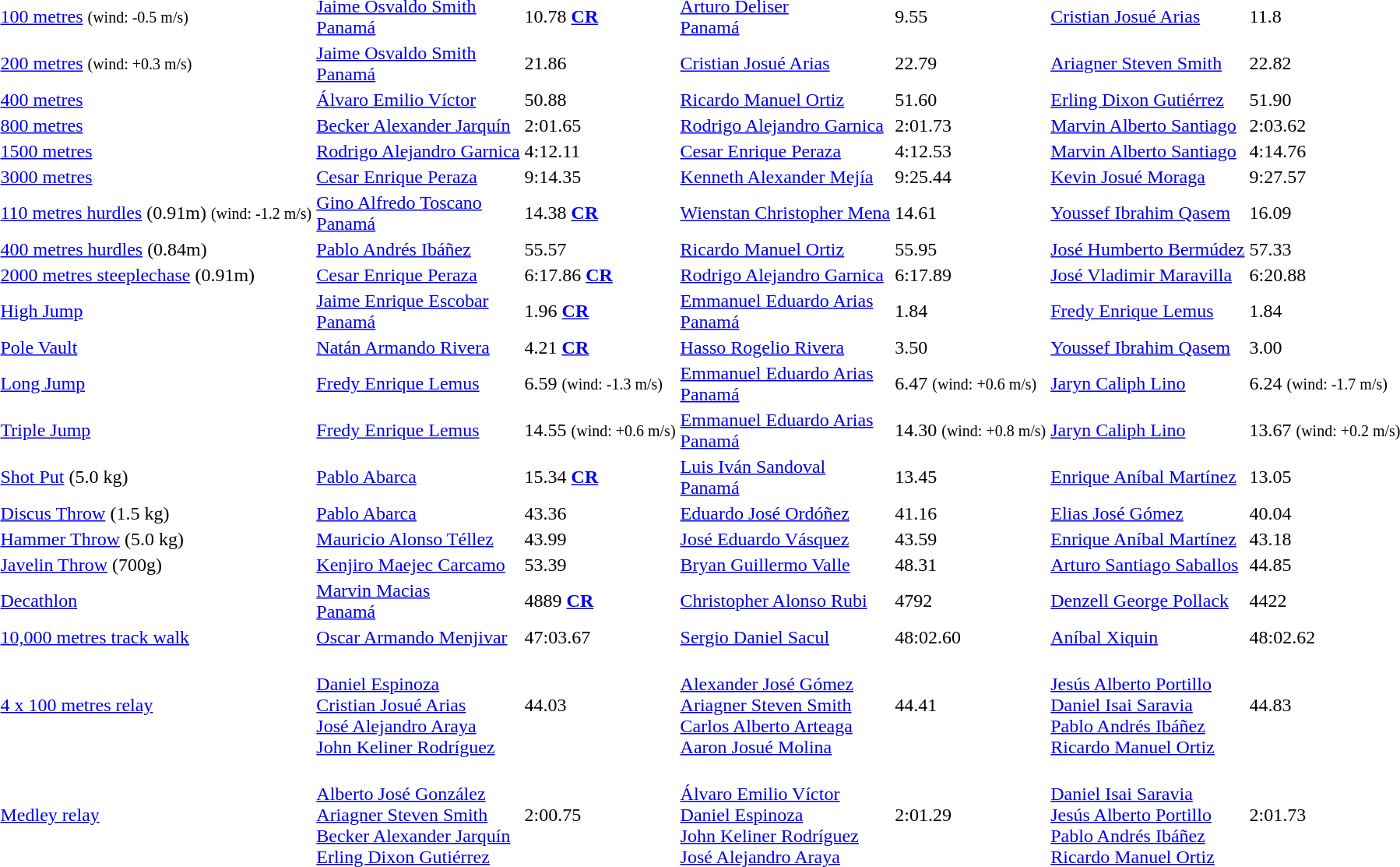<table>
<tr>
<td><a href='#'>100 metres</a> <small>(wind: -0.5 m/s)</small></td>
<td align=left><a href='#'>Jaime Osvaldo Smith</a> <br>  <a href='#'>Panamá</a></td>
<td>10.78 <a href='#'><strong>CR</strong></a></td>
<td align=left><a href='#'>Arturo Deliser</a> <br>  <a href='#'>Panamá</a></td>
<td>9.55</td>
<td align=left><a href='#'>Cristian Josué Arias</a> <br> </td>
<td>11.8</td>
</tr>
<tr>
<td><a href='#'>200 metres</a> <small>(wind: +0.3 m/s)</small></td>
<td align=left><a href='#'>Jaime Osvaldo Smith</a> <br>  <a href='#'>Panamá</a></td>
<td>21.86</td>
<td align=left><a href='#'>Cristian Josué Arias</a> <br> </td>
<td>22.79</td>
<td align=left><a href='#'>Ariagner Steven Smith</a> <br> </td>
<td>22.82</td>
</tr>
<tr>
<td><a href='#'>400 metres</a></td>
<td align=left><a href='#'>Álvaro Emilio Víctor</a> <br> </td>
<td>50.88</td>
<td align=left><a href='#'>Ricardo Manuel Ortiz</a> <br> </td>
<td>51.60</td>
<td align=left><a href='#'>Erling Dixon Gutiérrez</a> <br> </td>
<td>51.90</td>
</tr>
<tr>
<td><a href='#'>800 metres</a></td>
<td align=left><a href='#'>Becker Alexander Jarquín</a> <br> </td>
<td>2:01.65</td>
<td align=left><a href='#'>Rodrigo Alejandro Garnica</a> <br> </td>
<td>2:01.73</td>
<td align=left><a href='#'>Marvin Alberto Santiago</a> <br> </td>
<td>2:03.62</td>
</tr>
<tr>
<td><a href='#'>1500 metres</a></td>
<td align=left><a href='#'>Rodrigo Alejandro Garnica</a> <br> </td>
<td>4:12.11</td>
<td align=left><a href='#'>Cesar Enrique Peraza</a> <br> </td>
<td>4:12.53</td>
<td align=left><a href='#'>Marvin Alberto Santiago</a> <br> </td>
<td>4:14.76</td>
</tr>
<tr>
<td><a href='#'>3000 metres</a></td>
<td align=left><a href='#'>Cesar Enrique Peraza</a> <br> </td>
<td>9:14.35</td>
<td align=left><a href='#'>Kenneth Alexander Mejía</a> <br> </td>
<td>9:25.44</td>
<td align=left><a href='#'>Kevin Josué Moraga</a> <br> </td>
<td>9:27.57</td>
</tr>
<tr>
<td><a href='#'>110 metres hurdles</a> (0.91m) <small>(wind: -1.2 m/s)</small></td>
<td align=left><a href='#'>Gino Alfredo Toscano</a> <br>  <a href='#'>Panamá</a></td>
<td>14.38 <a href='#'><strong>CR</strong></a></td>
<td align=left><a href='#'>Wienstan Christopher Mena</a> <br> </td>
<td>14.61</td>
<td align=left><a href='#'>Youssef Ibrahim Qasem</a> <br> </td>
<td>16.09</td>
</tr>
<tr>
<td><a href='#'>400 metres hurdles</a> (0.84m)</td>
<td align=left><a href='#'>Pablo Andrés Ibáñez</a> <br> </td>
<td>55.57</td>
<td align=left><a href='#'>Ricardo Manuel Ortiz</a> <br> </td>
<td>55.95</td>
<td align=left><a href='#'>José Humberto Bermúdez</a> <br> </td>
<td>57.33</td>
</tr>
<tr>
<td><a href='#'>2000 metres steeplechase</a> (0.91m)</td>
<td align=left><a href='#'>Cesar Enrique Peraza</a> <br> </td>
<td>6:17.86 <a href='#'><strong>CR</strong></a></td>
<td align=left><a href='#'>Rodrigo Alejandro Garnica</a> <br> </td>
<td>6:17.89</td>
<td align=left><a href='#'>José Vladimir Maravilla</a> <br> </td>
<td>6:20.88</td>
</tr>
<tr>
<td><a href='#'>High Jump</a></td>
<td align=left><a href='#'>Jaime Enrique Escobar</a> <br>  <a href='#'>Panamá</a></td>
<td>1.96 <a href='#'><strong>CR</strong></a></td>
<td align=left><a href='#'>Emmanuel Eduardo Arias</a> <br>  <a href='#'>Panamá</a></td>
<td>1.84</td>
<td align=left><a href='#'>Fredy Enrique Lemus</a> <br> </td>
<td>1.84</td>
</tr>
<tr>
<td><a href='#'>Pole Vault</a></td>
<td align=left><a href='#'>Natán Armando Rivera</a> <br> </td>
<td>4.21 <a href='#'><strong>CR</strong></a></td>
<td align=left><a href='#'>Hasso Rogelio Rivera</a> <br> </td>
<td>3.50</td>
<td align=left><a href='#'>Youssef Ibrahim Qasem</a> <br> </td>
<td>3.00</td>
</tr>
<tr>
<td><a href='#'>Long Jump</a></td>
<td align=left><a href='#'>Fredy Enrique Lemus</a> <br> </td>
<td>6.59 <small>(wind: -1.3 m/s)</small></td>
<td align=left><a href='#'>Emmanuel Eduardo Arias</a> <br>  <a href='#'>Panamá</a></td>
<td>6.47 <small>(wind: +0.6 m/s)</small></td>
<td align=left><a href='#'>Jaryn Caliph Lino</a> <br> </td>
<td>6.24 <small>(wind: -1.7 m/s)</small></td>
</tr>
<tr>
<td><a href='#'>Triple Jump</a></td>
<td align=left><a href='#'>Fredy Enrique Lemus</a> <br> </td>
<td>14.55 <small>(wind: +0.6 m/s)</small></td>
<td align=left><a href='#'>Emmanuel Eduardo Arias</a> <br>  <a href='#'>Panamá</a></td>
<td>14.30 <small>(wind: +0.8 m/s)</small></td>
<td align=left><a href='#'>Jaryn Caliph Lino</a> <br> </td>
<td>13.67 <small>(wind: +0.2 m/s)</small></td>
</tr>
<tr>
<td><a href='#'>Shot Put</a> (5.0 kg)</td>
<td align=left><a href='#'>Pablo Abarca</a> <br> </td>
<td>15.34 <a href='#'><strong>CR</strong></a></td>
<td align=left><a href='#'>Luis Iván Sandoval</a> <br>  <a href='#'>Panamá</a></td>
<td>13.45</td>
<td align=left><a href='#'>Enrique Aníbal Martínez</a> <br> </td>
<td>13.05</td>
</tr>
<tr>
<td><a href='#'>Discus Throw</a> (1.5 kg)</td>
<td align=left><a href='#'>Pablo Abarca</a> <br> </td>
<td>43.36</td>
<td align=left><a href='#'>Eduardo José Ordóñez</a> <br> </td>
<td>41.16</td>
<td align=left><a href='#'>Elias José Gómez</a> <br> </td>
<td>40.04</td>
</tr>
<tr>
<td><a href='#'>Hammer Throw</a> (5.0 kg)</td>
<td align=left><a href='#'>Mauricio Alonso Téllez</a> <br> </td>
<td>43.99</td>
<td align=left><a href='#'>José Eduardo Vásquez</a> <br> </td>
<td>43.59</td>
<td align=left><a href='#'>Enrique Aníbal Martínez</a> <br> </td>
<td>43.18</td>
</tr>
<tr>
<td><a href='#'>Javelin Throw</a> (700g)</td>
<td align=left><a href='#'>Kenjiro Maejec Carcamo</a> <br> </td>
<td>53.39</td>
<td align=left><a href='#'>Bryan Guillermo Valle</a> <br> </td>
<td>48.31</td>
<td align=left><a href='#'>Arturo Santiago Saballos</a> <br> </td>
<td>44.85</td>
</tr>
<tr>
<td><a href='#'>Decathlon</a></td>
<td align=left><a href='#'>Marvin Macias</a> <br>  <a href='#'>Panamá</a></td>
<td>4889 <a href='#'><strong>CR</strong></a></td>
<td align=left><a href='#'>Christopher Alonso Rubi</a> <br> </td>
<td>4792</td>
<td align=left><a href='#'>Denzell George Pollack</a> <br> </td>
<td>4422</td>
</tr>
<tr>
<td><a href='#'>10,000 metres track walk</a></td>
<td align=left><a href='#'>Oscar Armando Menjivar</a> <br> </td>
<td>47:03.67</td>
<td align=left><a href='#'>Sergio Daniel Sacul</a> <br> </td>
<td>48:02.60</td>
<td align=left><a href='#'>Aníbal Xiquin</a> <br> </td>
<td>48:02.62</td>
</tr>
<tr>
<td><a href='#'>4 x 100 metres relay</a></td>
<td> <br> <a href='#'>Daniel Espinoza</a> <br> <a href='#'>Cristian Josué Arias</a> <br> <a href='#'>José Alejandro Araya</a> <br> <a href='#'>John Keliner Rodríguez</a></td>
<td>44.03</td>
<td> <br> <a href='#'>Alexander José Gómez</a> <br> <a href='#'>Ariagner Steven Smith</a> <br> <a href='#'>Carlos Alberto Arteaga</a> <br> <a href='#'>Aaron Josué Molina</a></td>
<td>44.41</td>
<td> <br> <a href='#'>Jesús Alberto Portillo</a> <br> <a href='#'>Daniel Isai Saravia</a> <br> <a href='#'>Pablo Andrés Ibáñez</a> <br> <a href='#'>Ricardo Manuel Ortiz</a></td>
<td>44.83</td>
</tr>
<tr>
<td><a href='#'>Medley relay</a></td>
<td> <br> <a href='#'>Alberto José González</a> <br> <a href='#'>Ariagner Steven Smith</a> <br> <a href='#'>Becker Alexander Jarquín</a> <br> <a href='#'>Erling Dixon Gutiérrez</a></td>
<td>2:00.75</td>
<td> <br> <a href='#'>Álvaro Emilio Víctor</a> <br> <a href='#'>Daniel Espinoza</a> <br> <a href='#'>John Keliner Rodríguez</a> <br> <a href='#'>José Alejandro Araya</a></td>
<td>2:01.29</td>
<td> <br> <a href='#'>Daniel Isai Saravia</a> <br> <a href='#'>Jesús Alberto Portillo</a> <br> <a href='#'>Pablo Andrés Ibáñez</a> <br> <a href='#'>Ricardo Manuel Ortiz</a></td>
<td>2:01.73</td>
</tr>
</table>
